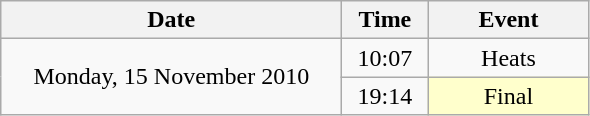<table class = "wikitable" style="text-align:center;">
<tr>
<th width=220>Date</th>
<th width=50>Time</th>
<th width=100>Event</th>
</tr>
<tr>
<td rowspan=2>Monday, 15 November 2010</td>
<td>10:07</td>
<td>Heats</td>
</tr>
<tr>
<td>19:14</td>
<td bgcolor=ffffcc>Final</td>
</tr>
</table>
